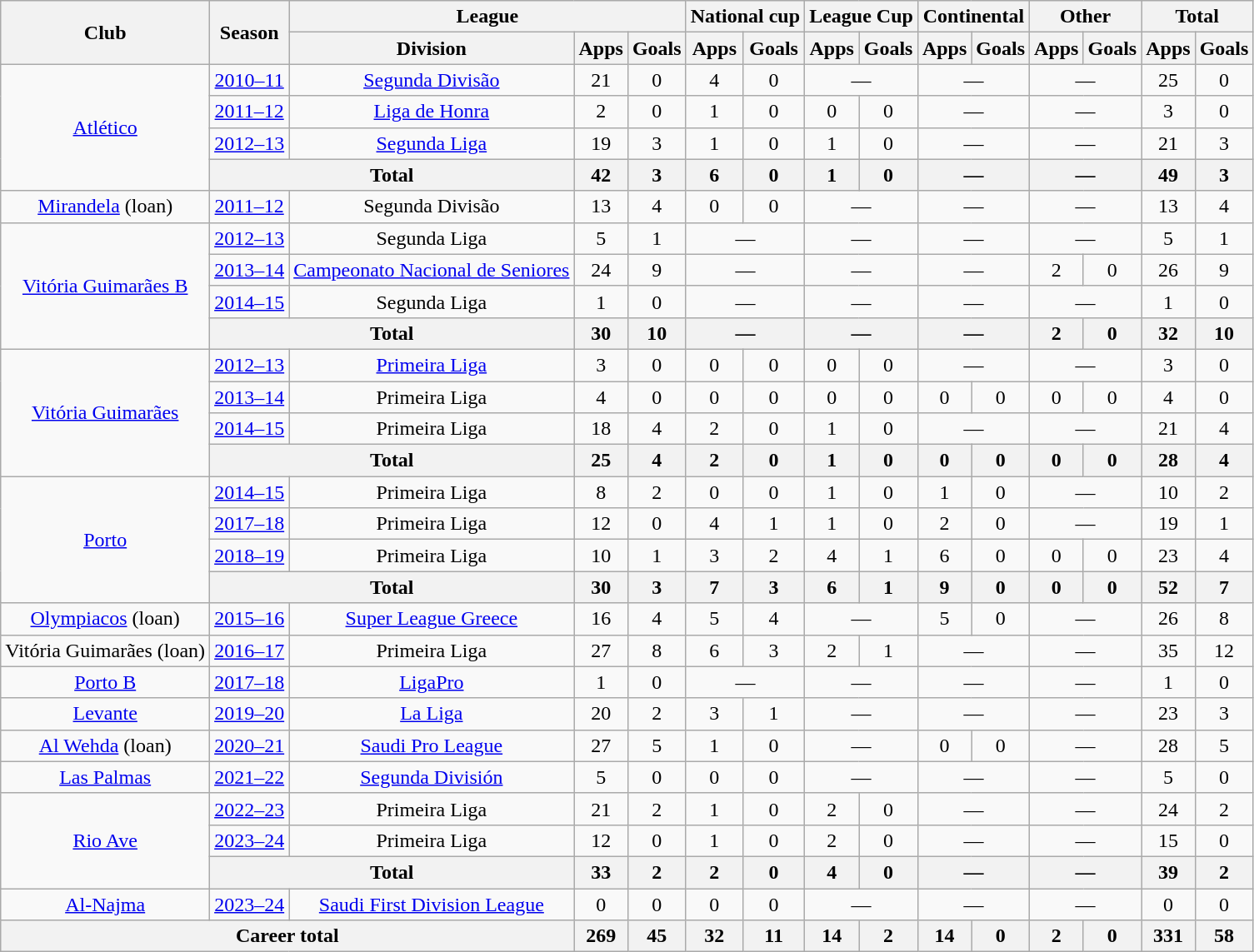<table class="wikitable" style="text-align:center">
<tr>
<th rowspan="2">Club</th>
<th rowspan="2">Season</th>
<th colspan="3">League</th>
<th colspan="2">National cup</th>
<th colspan="2">League Cup</th>
<th colspan="2">Continental</th>
<th colspan="2">Other</th>
<th colspan="2">Total</th>
</tr>
<tr>
<th>Division</th>
<th>Apps</th>
<th>Goals</th>
<th>Apps</th>
<th>Goals</th>
<th>Apps</th>
<th>Goals</th>
<th>Apps</th>
<th>Goals</th>
<th>Apps</th>
<th>Goals</th>
<th>Apps</th>
<th>Goals</th>
</tr>
<tr>
<td rowspan="4"><a href='#'>Atlético</a></td>
<td><a href='#'>2010–11</a></td>
<td><a href='#'>Segunda Divisão</a></td>
<td>21</td>
<td>0</td>
<td>4</td>
<td>0</td>
<td colspan="2">—</td>
<td colspan="2">—</td>
<td colspan="2">—</td>
<td>25</td>
<td>0</td>
</tr>
<tr>
<td><a href='#'>2011–12</a></td>
<td><a href='#'>Liga de Honra</a></td>
<td>2</td>
<td>0</td>
<td>1</td>
<td>0</td>
<td>0</td>
<td>0</td>
<td colspan="2">—</td>
<td colspan="2">—</td>
<td>3</td>
<td>0</td>
</tr>
<tr>
<td><a href='#'>2012–13</a></td>
<td><a href='#'>Segunda Liga</a></td>
<td>19</td>
<td>3</td>
<td>1</td>
<td>0</td>
<td>1</td>
<td>0</td>
<td colspan="2">—</td>
<td colspan="2">—</td>
<td>21</td>
<td>3</td>
</tr>
<tr>
<th colspan="2">Total</th>
<th>42</th>
<th>3</th>
<th>6</th>
<th>0</th>
<th>1</th>
<th>0</th>
<th colspan="2">—</th>
<th colspan="2">—</th>
<th>49</th>
<th>3</th>
</tr>
<tr>
<td><a href='#'>Mirandela</a> (loan)</td>
<td><a href='#'>2011–12</a></td>
<td>Segunda Divisão</td>
<td>13</td>
<td>4</td>
<td>0</td>
<td>0</td>
<td colspan="2">—</td>
<td colspan="2">—</td>
<td colspan="2">—</td>
<td>13</td>
<td>4</td>
</tr>
<tr>
<td rowspan="4"><a href='#'>Vitória Guimarães B</a></td>
<td><a href='#'>2012–13</a></td>
<td>Segunda Liga</td>
<td>5</td>
<td>1</td>
<td colspan="2">—</td>
<td colspan="2">—</td>
<td colspan="2">—</td>
<td colspan="2">—</td>
<td>5</td>
<td>1</td>
</tr>
<tr>
<td><a href='#'>2013–14</a></td>
<td><a href='#'>Campeonato Nacional de Seniores</a></td>
<td>24</td>
<td>9</td>
<td colspan="2">—</td>
<td colspan="2">—</td>
<td colspan="2">—</td>
<td>2</td>
<td>0</td>
<td>26</td>
<td>9</td>
</tr>
<tr>
<td><a href='#'>2014–15</a></td>
<td>Segunda Liga</td>
<td>1</td>
<td>0</td>
<td colspan="2">—</td>
<td colspan="2">—</td>
<td colspan="2">—</td>
<td colspan="2">—</td>
<td>1</td>
<td>0</td>
</tr>
<tr>
<th colspan="2">Total</th>
<th>30</th>
<th>10</th>
<th colspan="2">—</th>
<th colspan="2">—</th>
<th colspan="2">—</th>
<th>2</th>
<th>0</th>
<th>32</th>
<th>10</th>
</tr>
<tr>
<td rowspan="4"><a href='#'>Vitória Guimarães</a></td>
<td><a href='#'>2012–13</a></td>
<td><a href='#'>Primeira Liga</a></td>
<td>3</td>
<td>0</td>
<td>0</td>
<td>0</td>
<td>0</td>
<td>0</td>
<td colspan="2">—</td>
<td colspan="2">—</td>
<td>3</td>
<td>0</td>
</tr>
<tr>
<td><a href='#'>2013–14</a></td>
<td>Primeira Liga</td>
<td>4</td>
<td>0</td>
<td>0</td>
<td>0</td>
<td>0</td>
<td>0</td>
<td>0</td>
<td>0</td>
<td>0</td>
<td>0</td>
<td>4</td>
<td>0</td>
</tr>
<tr>
<td><a href='#'>2014–15</a></td>
<td>Primeira Liga</td>
<td>18</td>
<td>4</td>
<td>2</td>
<td>0</td>
<td>1</td>
<td>0</td>
<td colspan="2">—</td>
<td colspan="2">—</td>
<td>21</td>
<td>4</td>
</tr>
<tr>
<th colspan="2">Total</th>
<th>25</th>
<th>4</th>
<th>2</th>
<th>0</th>
<th>1</th>
<th>0</th>
<th>0</th>
<th>0</th>
<th>0</th>
<th>0</th>
<th>28</th>
<th>4</th>
</tr>
<tr>
<td rowspan="4"><a href='#'>Porto</a></td>
<td><a href='#'>2014–15</a></td>
<td>Primeira Liga</td>
<td>8</td>
<td>2</td>
<td>0</td>
<td>0</td>
<td>1</td>
<td>0</td>
<td>1</td>
<td>0</td>
<td colspan="2">—</td>
<td>10</td>
<td>2</td>
</tr>
<tr>
<td><a href='#'>2017–18</a></td>
<td>Primeira Liga</td>
<td>12</td>
<td>0</td>
<td>4</td>
<td>1</td>
<td>1</td>
<td>0</td>
<td>2</td>
<td>0</td>
<td colspan="2">—</td>
<td>19</td>
<td>1</td>
</tr>
<tr>
<td><a href='#'>2018–19</a></td>
<td>Primeira Liga</td>
<td>10</td>
<td>1</td>
<td>3</td>
<td>2</td>
<td>4</td>
<td>1</td>
<td>6</td>
<td>0</td>
<td>0</td>
<td>0</td>
<td>23</td>
<td>4</td>
</tr>
<tr>
<th colspan="2">Total</th>
<th>30</th>
<th>3</th>
<th>7</th>
<th>3</th>
<th>6</th>
<th>1</th>
<th>9</th>
<th>0</th>
<th>0</th>
<th>0</th>
<th>52</th>
<th>7</th>
</tr>
<tr>
<td><a href='#'>Olympiacos</a> (loan)</td>
<td><a href='#'>2015–16</a></td>
<td><a href='#'>Super League Greece</a></td>
<td>16</td>
<td>4</td>
<td>5</td>
<td>4</td>
<td colspan="2">—</td>
<td>5</td>
<td>0</td>
<td colspan="2">—</td>
<td>26</td>
<td>8</td>
</tr>
<tr>
<td>Vitória Guimarães (loan)</td>
<td><a href='#'>2016–17</a></td>
<td>Primeira Liga</td>
<td>27</td>
<td>8</td>
<td>6</td>
<td>3</td>
<td>2</td>
<td>1</td>
<td colspan="2">—</td>
<td colspan="2">—</td>
<td>35</td>
<td>12</td>
</tr>
<tr>
<td><a href='#'>Porto B</a></td>
<td><a href='#'>2017–18</a></td>
<td><a href='#'>LigaPro</a></td>
<td>1</td>
<td>0</td>
<td colspan="2">—</td>
<td colspan="2">—</td>
<td colspan="2">—</td>
<td colspan="2">—</td>
<td>1</td>
<td>0</td>
</tr>
<tr>
<td><a href='#'>Levante</a></td>
<td><a href='#'>2019–20</a></td>
<td><a href='#'>La Liga</a></td>
<td>20</td>
<td>2</td>
<td>3</td>
<td>1</td>
<td colspan="2">—</td>
<td colspan="2">—</td>
<td colspan="2">—</td>
<td>23</td>
<td>3</td>
</tr>
<tr>
<td><a href='#'>Al Wehda</a> (loan)</td>
<td><a href='#'>2020–21</a></td>
<td><a href='#'>Saudi Pro League</a></td>
<td>27</td>
<td>5</td>
<td>1</td>
<td>0</td>
<td colspan="2">—</td>
<td>0</td>
<td>0</td>
<td colspan="2">—</td>
<td>28</td>
<td>5</td>
</tr>
<tr>
<td><a href='#'>Las Palmas</a></td>
<td><a href='#'>2021–22</a></td>
<td><a href='#'>Segunda División</a></td>
<td>5</td>
<td>0</td>
<td>0</td>
<td>0</td>
<td colspan="2">—</td>
<td colspan="2">—</td>
<td colspan="2">—</td>
<td>5</td>
<td>0</td>
</tr>
<tr>
<td rowspan="3"><a href='#'>Rio Ave</a></td>
<td><a href='#'>2022–23</a></td>
<td>Primeira Liga</td>
<td>21</td>
<td>2</td>
<td>1</td>
<td>0</td>
<td>2</td>
<td>0</td>
<td colspan="2">—</td>
<td colspan="2">—</td>
<td>24</td>
<td>2</td>
</tr>
<tr>
<td><a href='#'>2023–24</a></td>
<td>Primeira Liga</td>
<td>12</td>
<td>0</td>
<td>1</td>
<td>0</td>
<td>2</td>
<td>0</td>
<td colspan="2">—</td>
<td colspan="2">—</td>
<td>15</td>
<td>0</td>
</tr>
<tr>
<th colspan="2">Total</th>
<th>33</th>
<th>2</th>
<th>2</th>
<th>0</th>
<th>4</th>
<th>0</th>
<th colspan="2">—</th>
<th colspan="2">—</th>
<th>39</th>
<th>2</th>
</tr>
<tr>
<td><a href='#'>Al-Najma</a></td>
<td><a href='#'>2023–24</a></td>
<td><a href='#'>Saudi First Division League</a></td>
<td>0</td>
<td>0</td>
<td>0</td>
<td>0</td>
<td colspan="2">—</td>
<td colspan="2">—</td>
<td colspan="2">—</td>
<td>0</td>
<td>0</td>
</tr>
<tr>
<th colspan="3">Career total</th>
<th>269</th>
<th>45</th>
<th>32</th>
<th>11</th>
<th>14</th>
<th>2</th>
<th>14</th>
<th>0</th>
<th>2</th>
<th>0</th>
<th>331</th>
<th>58</th>
</tr>
</table>
